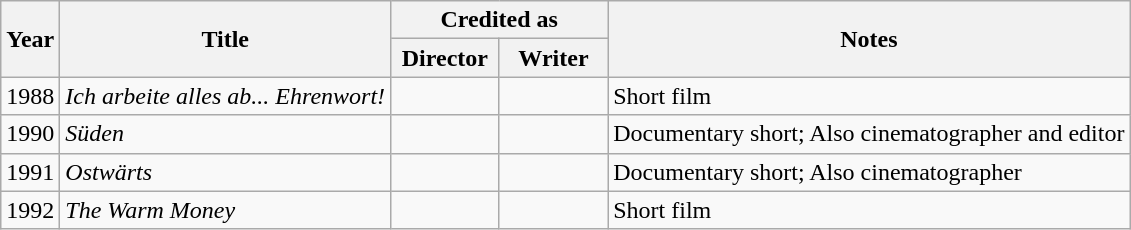<table class="wikitable">
<tr>
<th rowspan="2">Year</th>
<th rowspan="2">Title</th>
<th colspan="2">Credited as</th>
<th rowspan="2">Notes</th>
</tr>
<tr>
<th width=65>Director</th>
<th width=65>Writer</th>
</tr>
<tr>
<td>1988</td>
<td><em>Ich arbeite alles ab... Ehrenwort!</em></td>
<td></td>
<td></td>
<td>Short film</td>
</tr>
<tr>
<td>1990</td>
<td><em>Süden</em></td>
<td></td>
<td></td>
<td>Documentary short; Also cinematographer and editor</td>
</tr>
<tr>
<td>1991</td>
<td><em>Ostwärts</em></td>
<td></td>
<td></td>
<td>Documentary short; Also cinematographer</td>
</tr>
<tr>
<td>1992</td>
<td><em>The Warm Money</em></td>
<td></td>
<td></td>
<td>Short film</td>
</tr>
</table>
